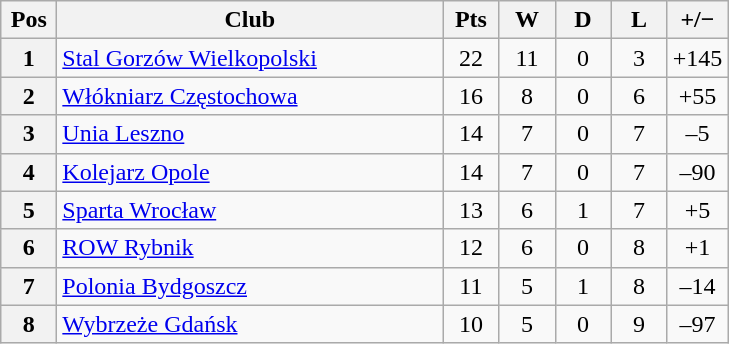<table class="wikitable">
<tr>
<th width=30>Pos</th>
<th width=250>Club</th>
<th width=30>Pts</th>
<th width=30>W</th>
<th width=30>D</th>
<th width=30>L</th>
<th width=30>+/−</th>
</tr>
<tr align=center>
<th>1</th>
<td align=left><a href='#'>Stal Gorzów Wielkopolski</a></td>
<td>22</td>
<td>11</td>
<td>0</td>
<td>3</td>
<td>+145</td>
</tr>
<tr align=center>
<th>2</th>
<td align=left><a href='#'>Włókniarz Częstochowa</a></td>
<td>16</td>
<td>8</td>
<td>0</td>
<td>6</td>
<td>+55</td>
</tr>
<tr align=center>
<th>3</th>
<td align=left><a href='#'>Unia Leszno</a></td>
<td>14</td>
<td>7</td>
<td>0</td>
<td>7</td>
<td>–5</td>
</tr>
<tr align=center>
<th>4</th>
<td align=left><a href='#'>Kolejarz Opole</a></td>
<td>14</td>
<td>7</td>
<td>0</td>
<td>7</td>
<td>–90</td>
</tr>
<tr align=center>
<th>5</th>
<td align=left><a href='#'>Sparta Wrocław</a></td>
<td>13</td>
<td>6</td>
<td>1</td>
<td>7</td>
<td>+5</td>
</tr>
<tr align=center>
<th>6</th>
<td align=left><a href='#'>ROW Rybnik</a></td>
<td>12</td>
<td>6</td>
<td>0</td>
<td>8</td>
<td>+1</td>
</tr>
<tr align=center>
<th>7</th>
<td align=left><a href='#'>Polonia Bydgoszcz</a></td>
<td>11</td>
<td>5</td>
<td>1</td>
<td>8</td>
<td>–14</td>
</tr>
<tr align=center>
<th>8</th>
<td align=left><a href='#'>Wybrzeże Gdańsk</a></td>
<td>10</td>
<td>5</td>
<td>0</td>
<td>9</td>
<td>–97</td>
</tr>
</table>
